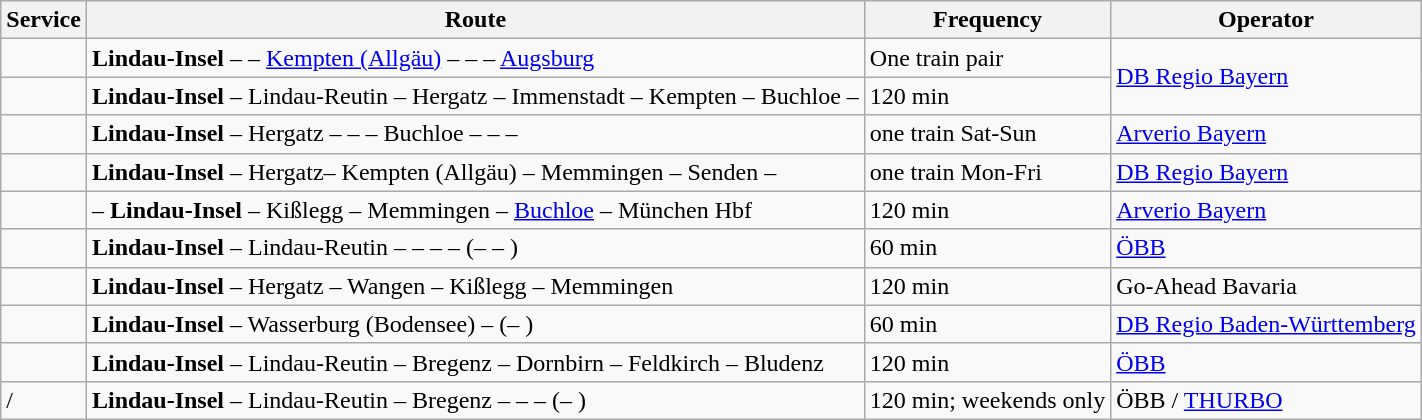<table class="wikitable">
<tr>
<th>Service</th>
<th>Route</th>
<th>Frequency</th>
<th>Operator</th>
</tr>
<tr>
<td><strong></strong></td>
<td><strong>Lindau-Insel</strong> –  – <a href='#'>Kempten (Allgäu)</a> –  –  – <a href='#'>Augsburg</a></td>
<td>One train pair</td>
<td rowspan="2"><a href='#'>DB Regio Bayern</a></td>
</tr>
<tr>
<td></td>
<td><strong>Lindau-Insel</strong> – Lindau-Reutin – Hergatz – Immenstadt – Kempten – Buchloe – </td>
<td>120 min</td>
</tr>
<tr>
<td><strong></strong></td>
<td><strong>Lindau-Insel</strong> – Hergatz –  –  – Buchloe –  –  –</td>
<td>one train Sat-Sun</td>
<td><a href='#'>Arverio Bayern</a></td>
</tr>
<tr>
<td><strong></strong></td>
<td><strong>Lindau-Insel</strong> – Hergatz– Kempten (Allgäu) – Memmingen – Senden – </td>
<td>one train Mon-Fri</td>
<td><a href='#'>DB Regio Bayern</a></td>
</tr>
<tr>
<td></td>
<td> – <strong>Lindau-Insel</strong> – Kißlegg – Memmingen – <a href='#'>Buchloe</a> – München Hbf</td>
<td>120 min</td>
<td><a href='#'>Arverio Bayern</a></td>
</tr>
<tr>
<td></td>
<td><strong>Lindau-Insel</strong> – Lindau-Reutin –  –  –  –  (–  – )</td>
<td>60 min</td>
<td><a href='#'>ÖBB</a></td>
</tr>
<tr>
<td></td>
<td><strong>Lindau-Insel</strong> – Hergatz – Wangen – Kißlegg – Memmingen</td>
<td>120 min</td>
<td>Go-Ahead Bavaria</td>
</tr>
<tr>
<td></td>
<td><strong>Lindau-Insel</strong> – Wasserburg (Bodensee) –  (– )</td>
<td>60 min</td>
<td><a href='#'>DB Regio Baden-Württemberg</a></td>
</tr>
<tr>
<td></td>
<td><strong>Lindau-Insel</strong> – Lindau-Reutin – Bregenz – Dornbirn – Feldkirch – Bludenz</td>
<td>120 min</td>
<td><a href='#'>ÖBB</a></td>
</tr>
<tr>
<td> /<br></td>
<td><strong>Lindau-Insel</strong> – Lindau-Reutin – Bregenz –  –  –  (– )</td>
<td>120 min; weekends only</td>
<td>ÖBB / <a href='#'>THURBO</a></td>
</tr>
</table>
